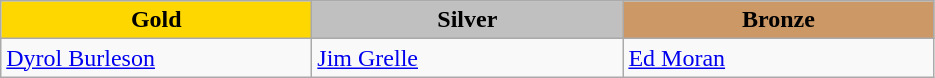<table class="wikitable" style="text-align:left">
<tr align="center">
<td width=200 bgcolor=gold><strong>Gold</strong></td>
<td width=200 bgcolor=silver><strong>Silver</strong></td>
<td width=200 bgcolor=CC9966><strong>Bronze</strong></td>
</tr>
<tr>
<td><a href='#'>Dyrol Burleson</a><br><em></em></td>
<td><a href='#'>Jim Grelle</a><br><em></em></td>
<td><a href='#'>Ed Moran</a><br><em></em></td>
</tr>
</table>
